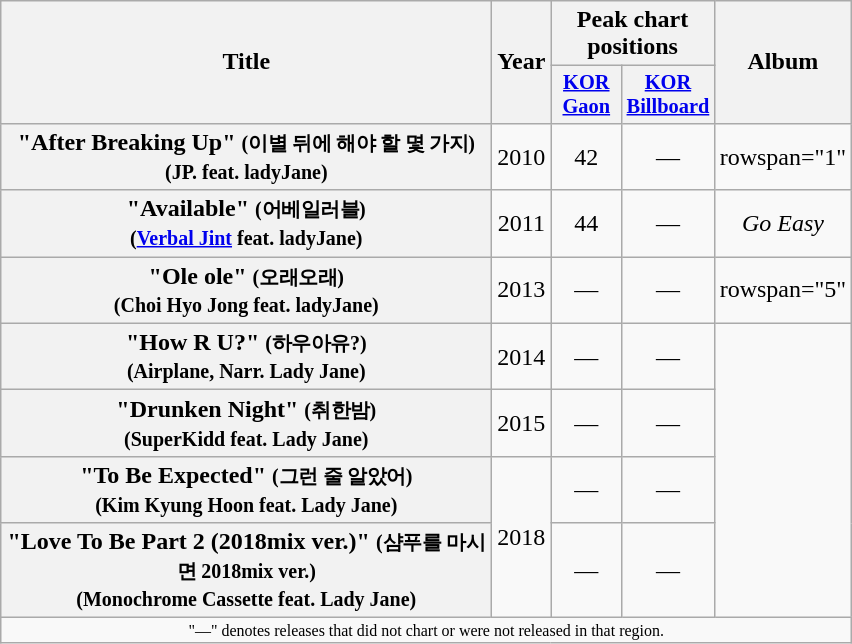<table class="wikitable plainrowheaders" style="text-align:center;">
<tr>
<th scope="col" rowspan="2" style="width:20em;">Title</th>
<th scope="col" rowspan="2">Year</th>
<th scope="col" colspan="2">Peak chart positions</th>
<th scope="col" rowspan="2">Album</th>
</tr>
<tr>
<th scope="col" style="width:3em;font-size:85%;"><a href='#'>KOR<br>Gaon</a><br></th>
<th scope="col" style="width:3em;font-size:85%;"><a href='#'>KOR<br>Billboard</a><br></th>
</tr>
<tr>
<th scope="row">"After Breaking Up" <small>(이별 뒤에 해야 할 몇 가지)</small><br><small>(JP. feat. ladyJane)</small></th>
<td rowspan="1">2010</td>
<td>42</td>
<td>—</td>
<td>rowspan="1" </td>
</tr>
<tr>
<th scope="row">"Available" <small>(어베일러블)</small><br><small>(<a href='#'>Verbal Jint</a> feat. ladyJane)</small></th>
<td rowspan="1">2011</td>
<td>44</td>
<td>—</td>
<td><em>Go Easy</em></td>
</tr>
<tr>
<th scope="row">"Ole ole" <small>(오래오래)</small><br><small>(Choi Hyo Jong feat. ladyJane)</small></th>
<td rowspan="1">2013</td>
<td>—</td>
<td>—</td>
<td>rowspan="5" </td>
</tr>
<tr>
<th scope="row">"How R U?" <small>(하우아유?)</small><br><small>(Airplane, Narr. Lady Jane)</small></th>
<td rowspan="1">2014</td>
<td>—</td>
<td>—</td>
</tr>
<tr>
<th scope="row">"Drunken Night" <small>(취한밤)</small><br><small>(SuperKidd feat. Lady Jane)</small></th>
<td rowspan="1">2015</td>
<td>—</td>
<td>—</td>
</tr>
<tr>
<th scope="row">"To Be Expected" <small>(그런 줄 알았어)</small><br><small>(Kim Kyung Hoon feat. Lady Jane)</small></th>
<td rowspan="2">2018</td>
<td>—</td>
<td>—</td>
</tr>
<tr>
<th scope="row">"Love To Be Part 2 (2018mix ver.)" <small>(샴푸를 마시면 2018mix ver.)</small><br><small>(Monochrome Cassette feat. Lady Jane)</small></th>
<td>—</td>
<td>—</td>
</tr>
<tr>
<td colspan="5" style="font-size:8pt;">"—" denotes releases that did not chart or were not released in that region.</td>
</tr>
</table>
